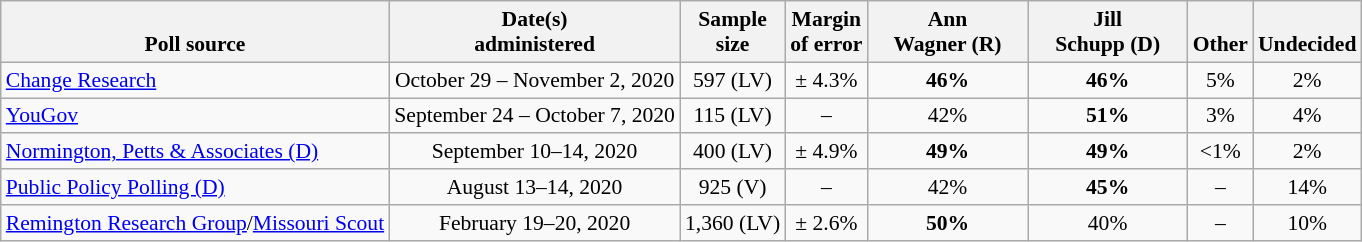<table class="wikitable" style="font-size:90%;text-align:center;">
<tr valign=bottom>
<th>Poll source</th>
<th>Date(s)<br>administered</th>
<th>Sample<br>size</th>
<th>Margin<br>of error</th>
<th style="width:100px;">Ann<br>Wagner (R)</th>
<th style="width:100px;">Jill<br>Schupp (D)</th>
<th>Other</th>
<th>Undecided</th>
</tr>
<tr>
<td style="text-align:left;"><a href='#'>Change Research</a></td>
<td>October 29 – November 2, 2020</td>
<td>597 (LV)</td>
<td>± 4.3%</td>
<td><strong>46%</strong></td>
<td><strong>46%</strong></td>
<td>5%</td>
<td>2%</td>
</tr>
<tr>
<td style="text-align:left;"><a href='#'>YouGov</a></td>
<td>September 24 – October 7, 2020</td>
<td>115 (LV)</td>
<td>–</td>
<td>42%</td>
<td><strong>51%</strong></td>
<td>3%</td>
<td>4%</td>
</tr>
<tr>
<td style="text-align:left;"><a href='#'>Normington, Petts & Associates (D)</a></td>
<td>September 10–14, 2020</td>
<td>400 (LV)</td>
<td>± 4.9%</td>
<td><strong>49%</strong></td>
<td><strong>49%</strong></td>
<td><1%</td>
<td>2%</td>
</tr>
<tr>
<td style="text-align:left;"><a href='#'>Public Policy Polling (D)</a></td>
<td>August 13–14, 2020</td>
<td>925 (V)</td>
<td>–</td>
<td>42%</td>
<td><strong>45%</strong></td>
<td>–</td>
<td>14%</td>
</tr>
<tr>
<td style="text-align:left;"><a href='#'>Remington Research Group</a>/<a href='#'>Missouri Scout</a></td>
<td>February 19–20, 2020</td>
<td>1,360 (LV)</td>
<td>± 2.6%</td>
<td><strong>50%</strong></td>
<td>40%</td>
<td>–</td>
<td>10%</td>
</tr>
</table>
